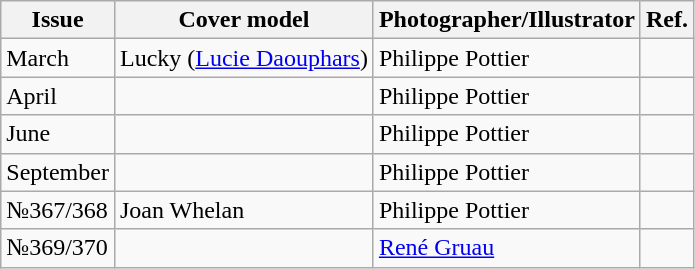<table class="wikitable">
<tr>
<th>Issue</th>
<th>Cover model</th>
<th>Photographer/Illustrator</th>
<th>Ref.</th>
</tr>
<tr>
<td>March</td>
<td>Lucky (<a href='#'>Lucie Daouphars</a>)</td>
<td>Philippe Pottier</td>
<td></td>
</tr>
<tr>
<td>April</td>
<td></td>
<td>Philippe Pottier</td>
<td></td>
</tr>
<tr>
<td>June</td>
<td></td>
<td>Philippe Pottier</td>
<td></td>
</tr>
<tr>
<td>September</td>
<td></td>
<td>Philippe Pottier</td>
<td></td>
</tr>
<tr>
<td>№367/368</td>
<td>Joan Whelan</td>
<td>Philippe Pottier</td>
<td></td>
</tr>
<tr>
<td>№369/370</td>
<td></td>
<td><a href='#'>René Gruau</a></td>
<td></td>
</tr>
</table>
